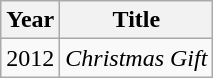<table class="wikitable">
<tr>
<th>Year</th>
<th>Title</th>
</tr>
<tr>
<td>2012</td>
<td><em>Christmas Gift</em></td>
</tr>
</table>
